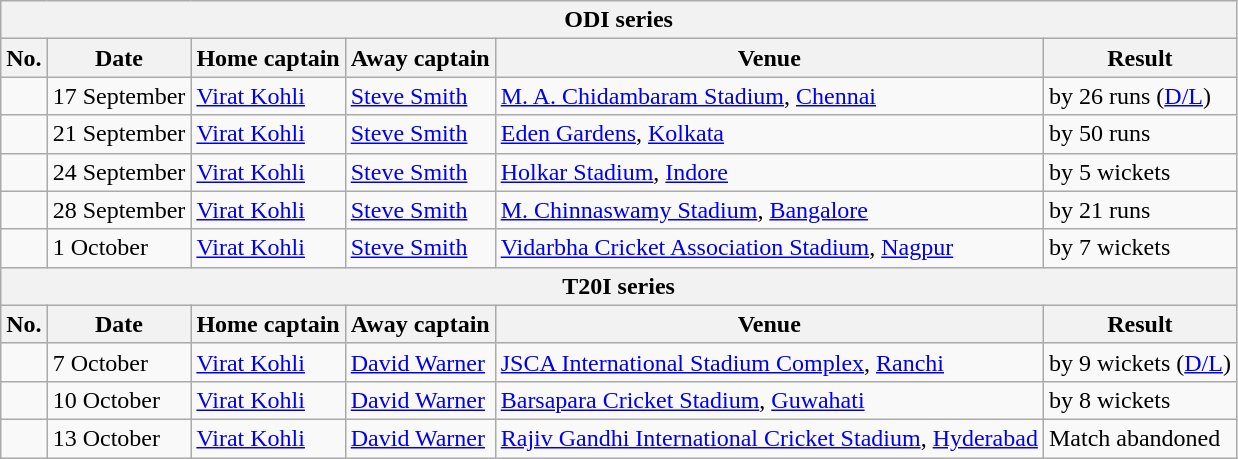<table class="wikitable">
<tr>
<th colspan="9">ODI series</th>
</tr>
<tr>
<th>No.</th>
<th>Date</th>
<th>Home captain</th>
<th>Away captain</th>
<th>Venue</th>
<th>Result</th>
</tr>
<tr>
<td></td>
<td>17 September</td>
<td><a href='#'>Virat Kohli</a></td>
<td><a href='#'>Steve Smith</a></td>
<td><a href='#'>M. A. Chidambaram Stadium</a>, <a href='#'>Chennai</a></td>
<td> by 26 runs (<a href='#'>D/L</a>)</td>
</tr>
<tr>
<td></td>
<td>21 September</td>
<td><a href='#'>Virat Kohli</a></td>
<td><a href='#'>Steve Smith</a></td>
<td><a href='#'>Eden Gardens</a>, <a href='#'>Kolkata</a></td>
<td> by 50 runs</td>
</tr>
<tr>
<td></td>
<td>24 September</td>
<td><a href='#'>Virat Kohli</a></td>
<td><a href='#'>Steve Smith</a></td>
<td><a href='#'>Holkar Stadium</a>, <a href='#'>Indore</a></td>
<td> by 5 wickets</td>
</tr>
<tr>
<td></td>
<td>28 September</td>
<td><a href='#'>Virat Kohli</a></td>
<td><a href='#'>Steve Smith</a></td>
<td><a href='#'>M. Chinnaswamy Stadium</a>, <a href='#'>Bangalore</a></td>
<td> by 21 runs</td>
</tr>
<tr>
<td></td>
<td>1 October</td>
<td><a href='#'>Virat Kohli</a></td>
<td><a href='#'>Steve Smith</a></td>
<td><a href='#'>Vidarbha Cricket Association Stadium</a>, <a href='#'>Nagpur</a></td>
<td> by 7 wickets</td>
</tr>
<tr>
<th colspan="9">T20I series</th>
</tr>
<tr>
<th>No.</th>
<th>Date</th>
<th>Home captain</th>
<th>Away captain</th>
<th>Venue</th>
<th>Result</th>
</tr>
<tr>
<td></td>
<td>7 October</td>
<td><a href='#'>Virat Kohli</a></td>
<td><a href='#'>David Warner</a></td>
<td><a href='#'>JSCA International Stadium Complex</a>, <a href='#'>Ranchi</a></td>
<td> by 9 wickets (<a href='#'>D/L</a>)</td>
</tr>
<tr>
<td></td>
<td>10 October</td>
<td><a href='#'>Virat Kohli</a></td>
<td><a href='#'>David Warner</a></td>
<td><a href='#'>Barsapara Cricket Stadium</a>, <a href='#'>Guwahati</a></td>
<td> by 8 wickets</td>
</tr>
<tr>
<td></td>
<td>13 October</td>
<td><a href='#'>Virat Kohli</a></td>
<td><a href='#'>David Warner</a></td>
<td><a href='#'>Rajiv Gandhi International Cricket Stadium</a>, <a href='#'>Hyderabad</a></td>
<td>Match abandoned</td>
</tr>
</table>
